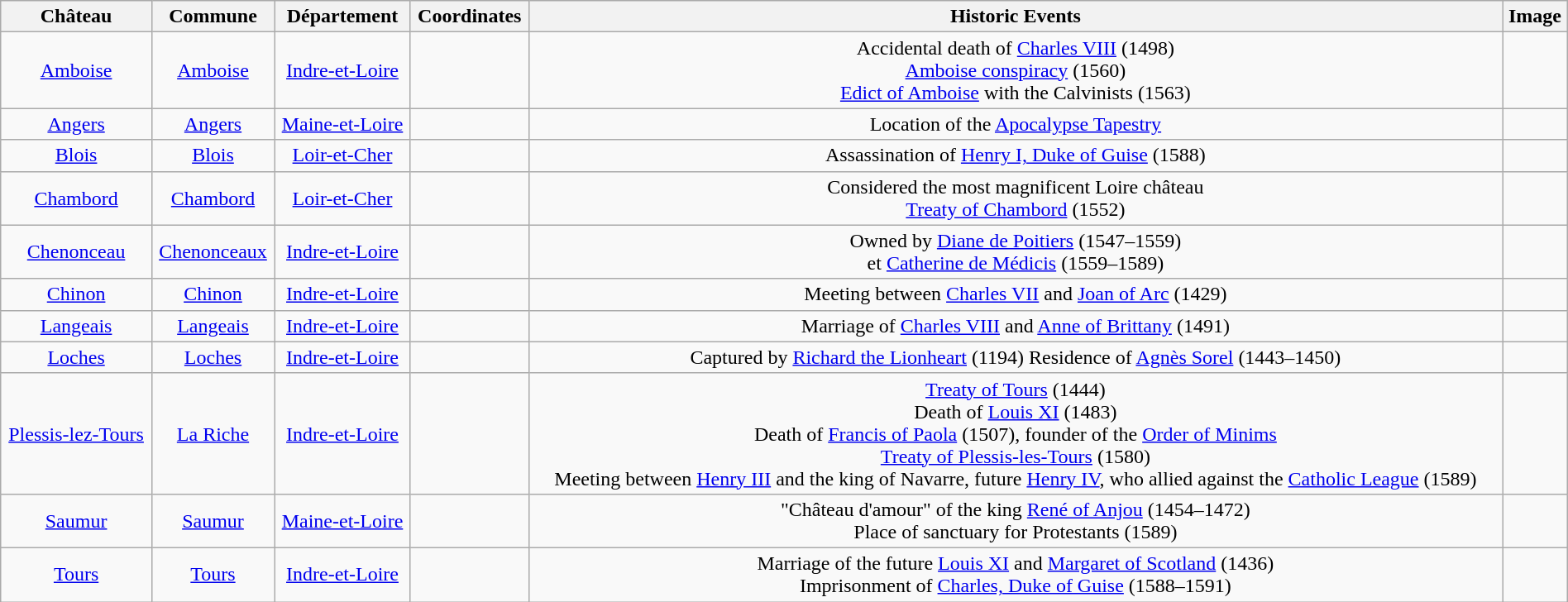<table class="wikitable sortable" style="text-align:center; width:100%;">
<tr>
<th>Château</th>
<th>Commune</th>
<th>Département</th>
<th>Coordinates</th>
<th class="unsortable">Historic Events</th>
<th class="unsortable">Image</th>
</tr>
<tr>
<td><a href='#'>Amboise</a></td>
<td><a href='#'>Amboise</a></td>
<td><a href='#'>Indre-et-Loire</a></td>
<td></td>
<td>Accidental death of <a href='#'>Charles VIII</a> (1498)<br> <a href='#'>Amboise conspiracy</a> (1560)<br><a href='#'>Edict of Amboise</a> with the Calvinists (1563)</td>
<td></td>
</tr>
<tr>
<td><a href='#'>Angers</a></td>
<td><a href='#'>Angers</a></td>
<td><a href='#'>Maine-et-Loire</a></td>
<td></td>
<td>Location of the <a href='#'>Apocalypse Tapestry</a></td>
<td></td>
</tr>
<tr>
<td><a href='#'>Blois</a></td>
<td><a href='#'>Blois</a></td>
<td><a href='#'>Loir-et-Cher</a></td>
<td></td>
<td>Assassination of <a href='#'>Henry I, Duke of Guise</a> (1588)</td>
<td></td>
</tr>
<tr>
<td><a href='#'>Chambord</a></td>
<td><a href='#'>Chambord</a></td>
<td><a href='#'>Loir-et-Cher</a></td>
<td></td>
<td>Considered the most magnificent Loire château <br><a href='#'>Treaty of Chambord</a> (1552)</td>
<td></td>
</tr>
<tr>
<td><a href='#'>Chenonceau</a></td>
<td><a href='#'>Chenonceaux</a></td>
<td><a href='#'>Indre-et-Loire</a></td>
<td></td>
<td>Owned by <a href='#'>Diane de Poitiers</a> (1547–1559) <br> et <a href='#'>Catherine de Médicis</a> (1559–1589)</td>
<td></td>
</tr>
<tr>
<td><a href='#'>Chinon</a></td>
<td><a href='#'>Chinon</a></td>
<td><a href='#'>Indre-et-Loire</a></td>
<td></td>
<td>Meeting between <a href='#'>Charles VII</a> and <a href='#'>Joan of Arc</a> (1429)</td>
<td></td>
</tr>
<tr>
<td><a href='#'>Langeais</a></td>
<td><a href='#'>Langeais</a></td>
<td><a href='#'>Indre-et-Loire</a></td>
<td></td>
<td>Marriage of <a href='#'>Charles VIII</a> and <a href='#'>Anne of Brittany</a> (1491)</td>
<td></td>
</tr>
<tr>
<td><a href='#'>Loches</a></td>
<td><a href='#'>Loches</a></td>
<td><a href='#'>Indre-et-Loire</a></td>
<td></td>
<td>Captured by <a href='#'>Richard the Lionheart</a> (1194) Residence of <a href='#'>Agnès Sorel</a> (1443–1450)</td>
<td></td>
</tr>
<tr>
<td><a href='#'>Plessis-lez-Tours</a></td>
<td><a href='#'>La Riche</a></td>
<td><a href='#'>Indre-et-Loire</a></td>
<td></td>
<td><a href='#'>Treaty of Tours</a> (1444)<br>Death of <a href='#'>Louis XI</a> (1483)<br>Death of <a href='#'>Francis of Paola</a> (1507), founder of the <a href='#'>Order of Minims</a><br><a href='#'>Treaty of Plessis-les-Tours</a> (1580)<br>Meeting between <a href='#'>Henry III</a> and the king of Navarre, future <a href='#'>Henry IV</a>, who allied against the <a href='#'>Catholic League</a> (1589)</td>
<td></td>
</tr>
<tr>
<td><a href='#'>Saumur</a></td>
<td><a href='#'>Saumur</a></td>
<td><a href='#'>Maine-et-Loire</a></td>
<td></td>
<td>"Château d'amour" of the king <a href='#'>René of Anjou</a> (1454–1472) <br> Place of sanctuary for Protestants (1589)</td>
<td></td>
</tr>
<tr>
<td><a href='#'>Tours</a></td>
<td><a href='#'>Tours</a></td>
<td><a href='#'>Indre-et-Loire</a></td>
<td></td>
<td>Marriage of the future <a href='#'>Louis XI</a> and <a href='#'>Margaret of Scotland</a> (1436) <br> Imprisonment of <a href='#'>Charles, Duke of Guise</a> (1588–1591)</td>
<td></td>
</tr>
</table>
